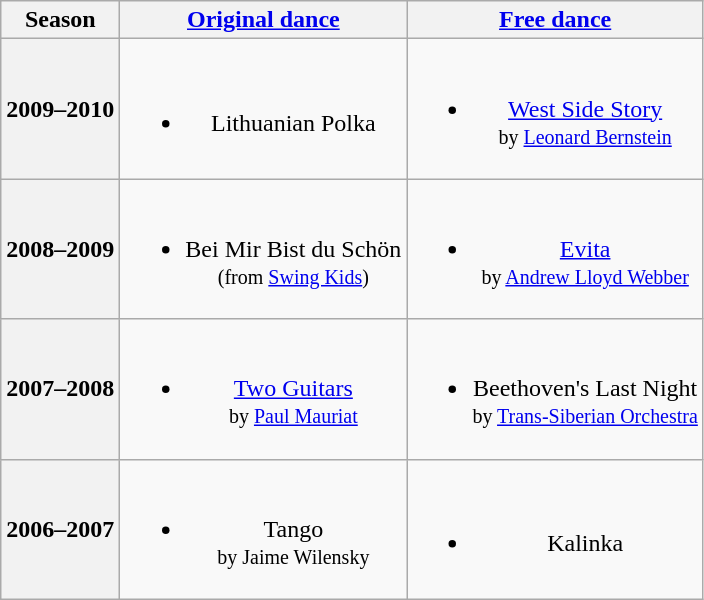<table class="wikitable" style="text-align:center">
<tr>
<th>Season</th>
<th><a href='#'>Original dance</a></th>
<th><a href='#'>Free dance</a></th>
</tr>
<tr>
<th>2009–2010 <br> </th>
<td><br><ul><li>Lithuanian Polka</li></ul></td>
<td><br><ul><li><a href='#'>West Side Story</a> <br><small> by <a href='#'>Leonard Bernstein</a> </small></li></ul></td>
</tr>
<tr>
<th>2008–2009 <br> </th>
<td><br><ul><li>Bei Mir Bist du Schön <br><small> (from <a href='#'>Swing Kids</a>) </small></li></ul></td>
<td><br><ul><li><a href='#'>Evita</a> <br><small> by <a href='#'>Andrew Lloyd Webber</a> </small></li></ul></td>
</tr>
<tr>
<th>2007–2008 <br> </th>
<td><br><ul><li><a href='#'>Two Guitars</a> <br><small> by <a href='#'>Paul Mauriat</a> </small></li></ul></td>
<td><br><ul><li>Beethoven's Last Night <br><small> by <a href='#'>Trans-Siberian Orchestra</a> </small></li></ul></td>
</tr>
<tr>
<th>2006–2007 <br> </th>
<td><br><ul><li>Tango <br><small> by Jaime Wilensky </small></li></ul></td>
<td><br><ul><li>Kalinka</li></ul></td>
</tr>
</table>
